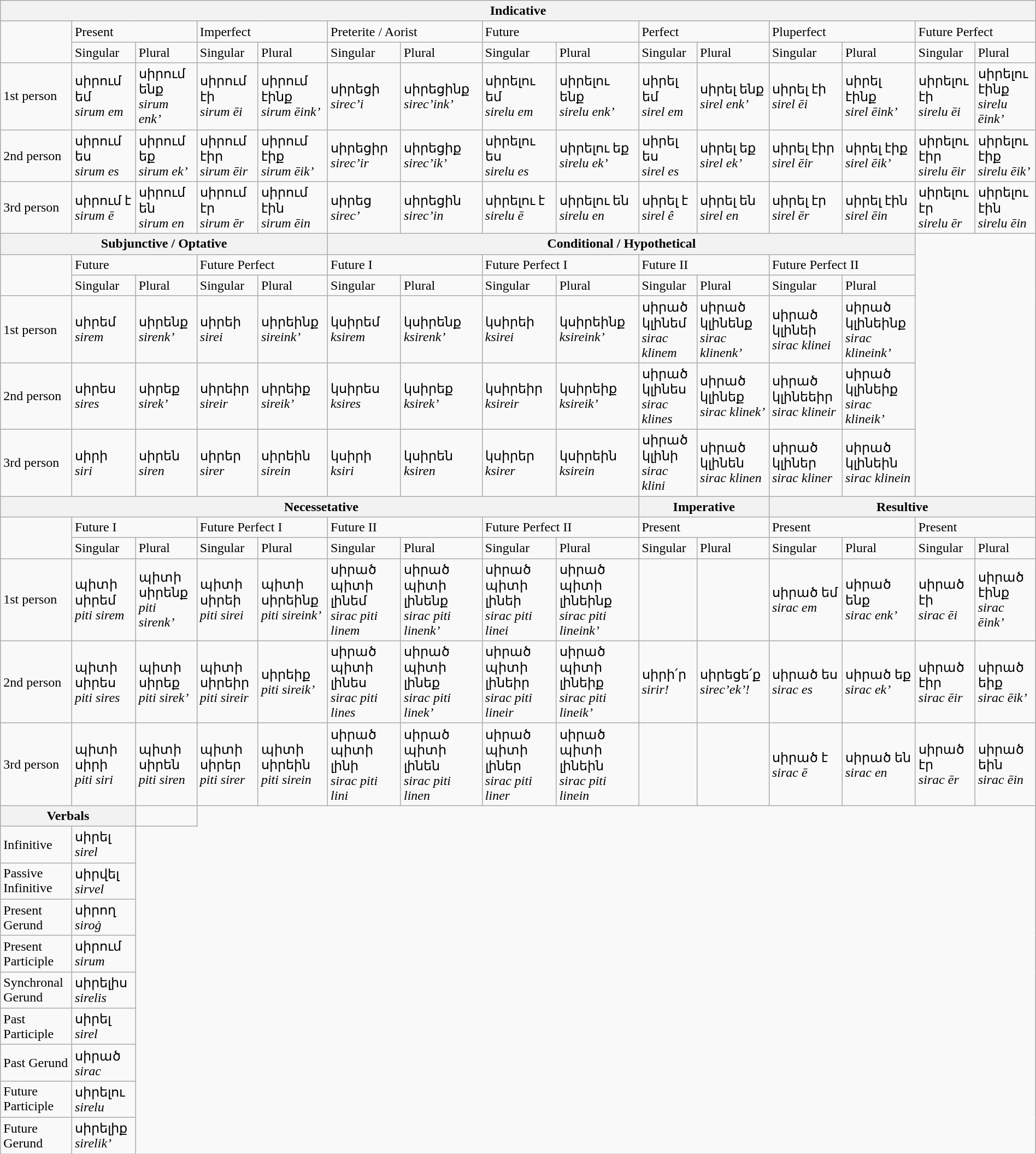<table class="wikitable mw-collapsible" width="100%">
<tr>
<th colspan="15"><strong>Indicative</strong></th>
</tr>
<tr valign="bottom">
<td rowspan="2"> </td>
<td colspan="2">Present</td>
<td colspan="2">Imperfect</td>
<td colspan="2">Preterite / Aorist</td>
<td colspan="2">Future</td>
<td colspan="2">Perfect</td>
<td colspan="2">Pluperfect</td>
<td colspan="2">Future Perfect</td>
</tr>
<tr>
<td>Singular</td>
<td>Plural</td>
<td>Singular</td>
<td>Plural</td>
<td>Singular</td>
<td>Plural</td>
<td>Singular</td>
<td>Plural</td>
<td>Singular</td>
<td>Plural</td>
<td>Singular</td>
<td>Plural</td>
<td>Singular</td>
<td>Plural</td>
</tr>
<tr>
<td>1st person</td>
<td><span>սիրում եմ</span><br><em>sirum em</em></td>
<td><span>սիրում ենք</span><br><em>sirum enk’</em></td>
<td><span>սիրում էի</span><br><em>sirum ēi</em></td>
<td><span>սիրում էինք</span><br><em>sirum ēink’</em></td>
<td><span>սիրեցի</span><br><em>sirec’i</em></td>
<td><span>սիրեցինք</span><br><em>sirec’ink’</em></td>
<td><span>սիրելու եմ</span><br><em>sirelu em</em></td>
<td><span>սիրելու ենք</span><br><em>sirelu enk’</em></td>
<td><span>սիրել եմ</span><br><em>sirel em</em></td>
<td><span>սիրել ենք</span><br><em>sirel enk’</em></td>
<td><span>սիրել էի</span><br><em>sirel ēi</em></td>
<td><span>սիրել էինք</span><br><em>sirel ēink’</em></td>
<td><span>սիրելու էի</span><br><em>sirelu ēi</em></td>
<td><span>սիրելու էինք</span><br><em>sirelu ēink’</em></td>
</tr>
<tr>
<td>2nd person</td>
<td><span>սիրում ես</span><br><em>sirum es</em></td>
<td><span>սիրում եք</span><br><em>sirum ek’</em></td>
<td><span>սիրում էիր</span><br><em>sirum ēir</em></td>
<td><span>սիրում էիք</span><br><em>sirum ēik’</em></td>
<td><span>սիրեցիր</span><br><em>sirec’ir</em></td>
<td><span>սիրեցիք</span><br><em>sirec’ik’</em></td>
<td><span>սիրելու ես</span><br><em>sirelu es</em></td>
<td><span>սիրելու եք</span><br><em>sirelu ek’</em></td>
<td><span>սիրել ես</span><br><em>sirel es</em></td>
<td><span>սիրել եք</span><br><em>sirel ek’</em></td>
<td><span>սիրել էիր</span><br><em>sirel ēir</em></td>
<td><span>սիրել էիք</span><br><em>sirel ēik’</em></td>
<td><span>սիրելու էիր</span><br><em>sirelu ēir</em></td>
<td><span>սիրելու էիք</span><br><em>sirelu ēik’</em></td>
</tr>
<tr>
<td>3rd person</td>
<td><span>սիրում է</span><br><em>sirum ē</em></td>
<td><span>սիրում են</span><br><em>sirum en</em></td>
<td><span>սիրում էր</span><br><em>sirum ēr</em></td>
<td><span>սիրում էին</span><br><em>sirum ēin</em></td>
<td><span>սիրեց</span><br><em>sirec’</em></td>
<td><span>սիրեցին</span><br><em>sirec’in</em></td>
<td><span>սիրելու է</span><br><em>sirelu ē</em></td>
<td><span>սիրելու են</span><br><em>sirelu en</em></td>
<td><span>սիրել է</span><br><em>sirel ê</em></td>
<td><span>սիրել են</span><br><em>sirel en</em></td>
<td><span>սիրել էր</span><br><em>sirel ēr</em></td>
<td><span>սիրել էին</span><br><em>sirel ēin</em></td>
<td><span>սիրելու էր</span><br><em>sirelu ēr</em></td>
<td><span>սիրելու էին</span><br><em>sirelu ēin</em></td>
</tr>
<tr>
<th colspan="5"><strong>Subjunctive / Optative</strong></th>
<th colspan="8"><strong>Conditional / Hypothetical</strong></th>
</tr>
<tr valign="bottom">
<td rowspan="2"> </td>
<td colspan="2">Future</td>
<td colspan="2">Future Perfect</td>
<td colspan="2">Future I</td>
<td colspan="2">Future Perfect I</td>
<td colspan="2">Future II</td>
<td colspan="2">Future Perfect II</td>
</tr>
<tr>
<td>Singular</td>
<td>Plural</td>
<td>Singular</td>
<td>Plural</td>
<td>Singular</td>
<td>Plural</td>
<td>Singular</td>
<td>Plural</td>
<td>Singular</td>
<td>Plural</td>
<td>Singular</td>
<td>Plural</td>
</tr>
<tr>
<td>1st person</td>
<td><span>սիրեմ</span><br><em>sirem</em></td>
<td><span>սիրենք</span><br><em>sirenk’</em></td>
<td><span>սիրեի</span><br><em>sirei</em></td>
<td><span>սիրեինք</span><br><em>sireink’</em></td>
<td><span>կսիրեմ</span><br><em>ksirem</em></td>
<td><span>կսիրենք</span><br><em>ksirenk’</em></td>
<td><span>կսիրեի</span><br><em>ksirei</em></td>
<td><span>կսիրեինք</span><br><em>ksireink’</em></td>
<td>սիրած կլինեմ<br><em>sirac klinem</em></td>
<td>սիրած կլինենք<br><em>sirac klinenk’</em></td>
<td>սիրած կլինեի<br><em>sirac klinei</em></td>
<td>սիրած կլինեինք<br><em>sirac klineink’</em></td>
</tr>
<tr>
<td>2nd person</td>
<td><span>սիրես</span><br><em>sires</em></td>
<td><span>սիրեք</span><br><em>sirek’</em></td>
<td><span>սիրեիր</span><br><em>sireir</em></td>
<td><span>սիրեիք</span><br><em>sireik’</em></td>
<td><span>կսիրես</span><br><em>ksires</em></td>
<td><span>կսիրեք</span><br><em>ksirek’</em></td>
<td><span>կսիրեիր</span><br><em>ksireir</em></td>
<td><span>կսիրեիք</span><br><em>ksireik’</em></td>
<td>սիրած կլինես<br><em>sirac klines</em></td>
<td>սիրած կլինեք<br><em>sirac klinek’</em></td>
<td>սիրած կլինեեիր<br><em>sirac klineir</em></td>
<td>սիրած կլինեիք<br><em>sirac klineik’</em></td>
</tr>
<tr>
<td>3rd person</td>
<td><span>սիրի</span><br><em>siri</em></td>
<td><span>սիրեն</span><br><em>siren</em></td>
<td><span>սիրեր</span><br><em>sirer</em></td>
<td><span>սիրեին</span><br><em>sirein</em></td>
<td><span>կսիրի</span><br><em>ksiri</em></td>
<td><span>կսիրեն</span><br><em>ksiren</em></td>
<td><span>կսիրեր</span><br><em>ksirer</em></td>
<td><span>կսիրեին</span><br><em>ksirein</em></td>
<td>սիրած կլինի<br><em>sirac klini</em></td>
<td>սիրած կլինեն<br><em>sirac klinen</em></td>
<td>սիրած կլիներ<br><em>sirac kliner</em></td>
<td>սիրած կլինեին<br><em>sirac klinein</em></td>
</tr>
<tr>
<th colspan="9"> <strong>Necessetative</strong></th>
<th colspan="2">Imperative</th>
<th colspan="4">Resultive</th>
</tr>
<tr valign="bottom">
<td rowspan="2"> </td>
<td colspan="2">Future I</td>
<td colspan="2">Future Perfect I</td>
<td colspan="2">Future II</td>
<td colspan="2">Future Perfect II</td>
<td colspan="2">Present</td>
<td colspan="2">Present</td>
<td colspan="2">Present</td>
</tr>
<tr>
<td>Singular</td>
<td>Plural</td>
<td>Singular</td>
<td>Plural</td>
<td>Singular</td>
<td>Plural</td>
<td>Singular</td>
<td>Plural</td>
<td>Singular</td>
<td>Plural</td>
<td>Singular</td>
<td>Plural</td>
<td>Singular</td>
<td>Plural</td>
</tr>
<tr>
<td>1st person</td>
<td><span>պիտի սիրեմ</span><br><em>piti sirem</em></td>
<td><span>պիտի սիրենք</span><br><em>piti sirenk’</em></td>
<td><span>պիտի սիրեի</span><br><em>piti sirei</em></td>
<td><span>պիտի սիրեինք</span><br><em>piti sireink’</em></td>
<td>սիրած պիտի լինեմ<br><em>sirac piti linem</em></td>
<td>սիրած պիտի լինենք<br><em>sirac piti linenk’</em></td>
<td>սիրած պիտի լինեի<br><em>sirac piti linei</em></td>
<td>սիրած պիտի լինեինք<br><em>sirac piti lineink’</em></td>
<td></td>
<td></td>
<td>սիրած եմ<br><em>sirac em</em></td>
<td>սիրած ենք<br><em>sirac enk’</em></td>
<td>սիրած էի<br><em>sirac ēi</em></td>
<td>սիրած էինք<br><em>sirac ēink’</em></td>
</tr>
<tr>
<td>2nd person</td>
<td><span>պիտի սիրես</span><br><em>piti sires</em></td>
<td><span>պիտի սիրեք</span><br><em>piti sirek’</em></td>
<td><span>պիտի սիրեիր</span><br><em>piti sireir</em></td>
<td><span>սիրեիք</span><br><em>piti sireik’</em></td>
<td>սիրած պիտի լինես<br><em>sirac piti lines</em></td>
<td>սիրած պիտի լինեք<br><em>sirac piti linek’</em></td>
<td>սիրած պիտի լինեիր<br><em>sirac piti lineir</em></td>
<td>սիրած պիտի լինեիք<br><em>sirac piti lineik’</em></td>
<td><span>սիրի՛ր</span><br><em>sirir!</em></td>
<td><span>սիրեցե՛ք</span><br><em>sirec’ek’!</em></td>
<td>սիրած ես<br><em>sirac es</em></td>
<td>սիրած եք<br><em>sirac ek’</em></td>
<td>սիրած էիր<br><em>sirac ēir</em></td>
<td>սիրած եիք<br><em>sirac ēik’</em></td>
</tr>
<tr>
<td>3rd person</td>
<td><span>պիտի սիրի</span><br><em>piti siri</em></td>
<td><span>պիտի սիրեն</span><br><em>piti siren</em></td>
<td><span>պիտի սիրեր</span><br><em>piti sirer</em></td>
<td><span>պիտի սիրեին</span><br><em>piti sirein</em></td>
<td>սիրած պիտի լինի<br><em>sirac piti lini</em></td>
<td>սիրած պիտի լինեն<br><em>sirac piti linen</em></td>
<td>սիրած պիտի լիներ<br><em>sirac piti liner</em></td>
<td>սիրած պիտի լինեին<br><em>sirac piti linein</em></td>
<td></td>
<td></td>
<td>սիրած է<br><em>sirac ē</em></td>
<td>սիրած են<br><em>sirac en</em></td>
<td>սիրած էր<br><em>sirac ēr</em></td>
<td>սիրած եին<br><em>sirac ēin</em></td>
</tr>
<tr>
<th colspan="2">Verbals</th>
<td></td>
</tr>
<tr>
<td>Infinitive</td>
<td><span>սիրել</span><br><em>sirel</em></td>
</tr>
<tr>
<td>Passive Infinitive</td>
<td>սիրվել<br><em>sirvel</em></td>
</tr>
<tr>
<td>Present Gerund</td>
<td><span>սիրող</span><br><em>siroġ</em></td>
</tr>
<tr>
<td>Present Participle</td>
<td><span>սիրում</span><br><em>sirum</em></td>
</tr>
<tr>
<td>Synchronal Gerund</td>
<td><span>սիրելիս</span><br><em>sirelis</em></td>
</tr>
<tr>
<td>Past Participle</td>
<td><span>սիրել</span><br><em>sirel</em></td>
</tr>
<tr>
<td>Past Gerund</td>
<td><span>սիրած</span><br><em>sirac</em></td>
</tr>
<tr>
<td>Future Participle</td>
<td><span>սիրելու</span><br><em>sirelu</em></td>
</tr>
<tr>
<td>Future Gerund</td>
<td>սիրելիք <em>sirelik’</em></td>
</tr>
</table>
